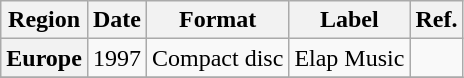<table class="wikitable plainrowheaders">
<tr>
<th scope="col">Region</th>
<th scope="col">Date</th>
<th scope="col">Format</th>
<th scope="col">Label</th>
<th scope="col">Ref.</th>
</tr>
<tr>
<th scope="row">Europe</th>
<td>1997</td>
<td>Compact disc</td>
<td>Elap Music</td>
<td></td>
</tr>
<tr>
</tr>
</table>
